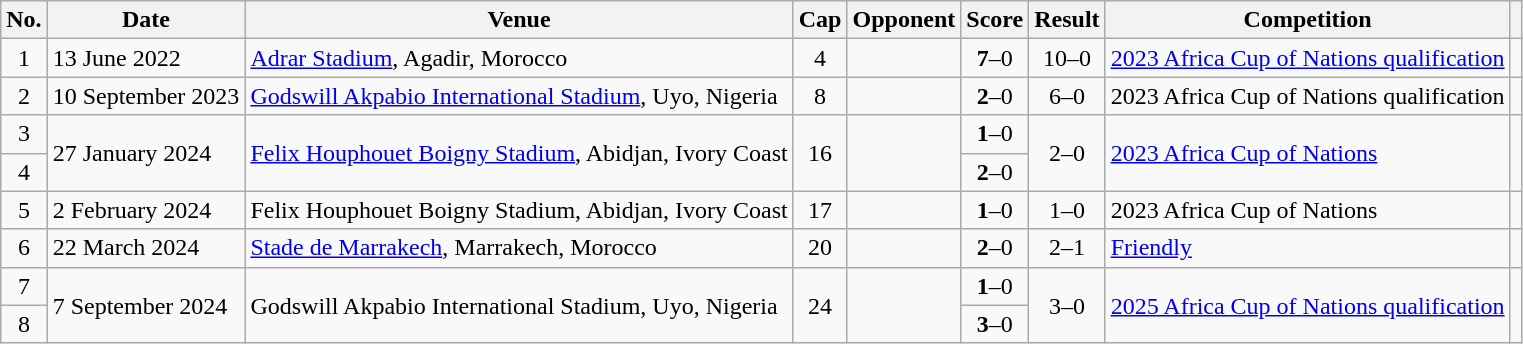<table class="wikitable sortable">
<tr>
<th scope="col">No.</th>
<th scope="col">Date</th>
<th scope="col">Venue</th>
<th scope="col">Cap</th>
<th scope="col">Opponent</th>
<th scope="col">Score</th>
<th scope="col">Result</th>
<th scope="col">Competition</th>
<th scope="col" class="unsortable"></th>
</tr>
<tr>
<td style="text-align: center;">1</td>
<td>13 June 2022</td>
<td><a href='#'>Adrar Stadium</a>, Agadir, Morocco</td>
<td style="text-align: center;">4</td>
<td></td>
<td style="text-align: center;"><strong>7</strong>–0</td>
<td style="text-align: center;">10–0</td>
<td><a href='#'>2023 Africa Cup of Nations qualification</a></td>
<td style="text-align: center;"></td>
</tr>
<tr>
<td style="text-align: center;">2</td>
<td>10 September 2023</td>
<td><a href='#'>Godswill Akpabio International Stadium</a>, Uyo, Nigeria</td>
<td style="text-align: center;">8</td>
<td></td>
<td style="text-align: center;"><strong>2</strong>–0</td>
<td style="text-align: center;">6–0</td>
<td>2023 Africa Cup of Nations qualification</td>
<td style="text-align: center;"></td>
</tr>
<tr>
<td style="text-align: center;">3</td>
<td rowspan="2">27 January 2024</td>
<td rowspan="2"><a href='#'>Felix Houphouet Boigny Stadium</a>, Abidjan, Ivory Coast</td>
<td style="text-align: center;" rowspan="2">16</td>
<td rowspan="2"></td>
<td style="text-align: center;"><strong>1</strong>–0</td>
<td style="text-align: center;" rowspan="2">2–0</td>
<td rowspan="2"><a href='#'>2023 Africa Cup of Nations</a></td>
<td rowspan="2" style="text-align: center;"></td>
</tr>
<tr>
<td style="text-align: center;">4</td>
<td style="text-align: center;"><strong>2</strong>–0</td>
</tr>
<tr>
<td style="text-align: center;">5</td>
<td>2 February 2024</td>
<td>Felix Houphouet Boigny Stadium, Abidjan, Ivory Coast</td>
<td style="text-align: center;">17</td>
<td></td>
<td style="text-align: center;"><strong>1</strong>–0</td>
<td style="text-align: center;">1–0</td>
<td>2023 Africa Cup of Nations</td>
<td style="text-align: center;"></td>
</tr>
<tr>
<td style="text-align: center;">6</td>
<td>22 March 2024</td>
<td><a href='#'>Stade de Marrakech</a>, Marrakech, Morocco</td>
<td style="text-align: center;">20</td>
<td></td>
<td style="text-align: center;"><strong>2</strong>–0</td>
<td style="text-align: center;">2–1</td>
<td><a href='#'>Friendly</a></td>
<td style="text-align: center;"></td>
</tr>
<tr>
<td style="text-align: center;">7</td>
<td rowspan="2">7 September 2024</td>
<td rowspan="2">Godswill Akpabio International Stadium, Uyo, Nigeria</td>
<td style="text-align: center;" rowspan="2">24</td>
<td rowspan="2"></td>
<td style="text-align: center;"><strong>1</strong>–0</td>
<td style="text-align: center;" rowspan="2">3–0</td>
<td rowspan="2"><a href='#'>2025 Africa Cup of Nations qualification</a></td>
<td style="text-align: center;" rowspan="2"></td>
</tr>
<tr>
<td style="text-align: center;">8</td>
<td style="text-align: center;"><strong>3</strong>–0</td>
</tr>
</table>
